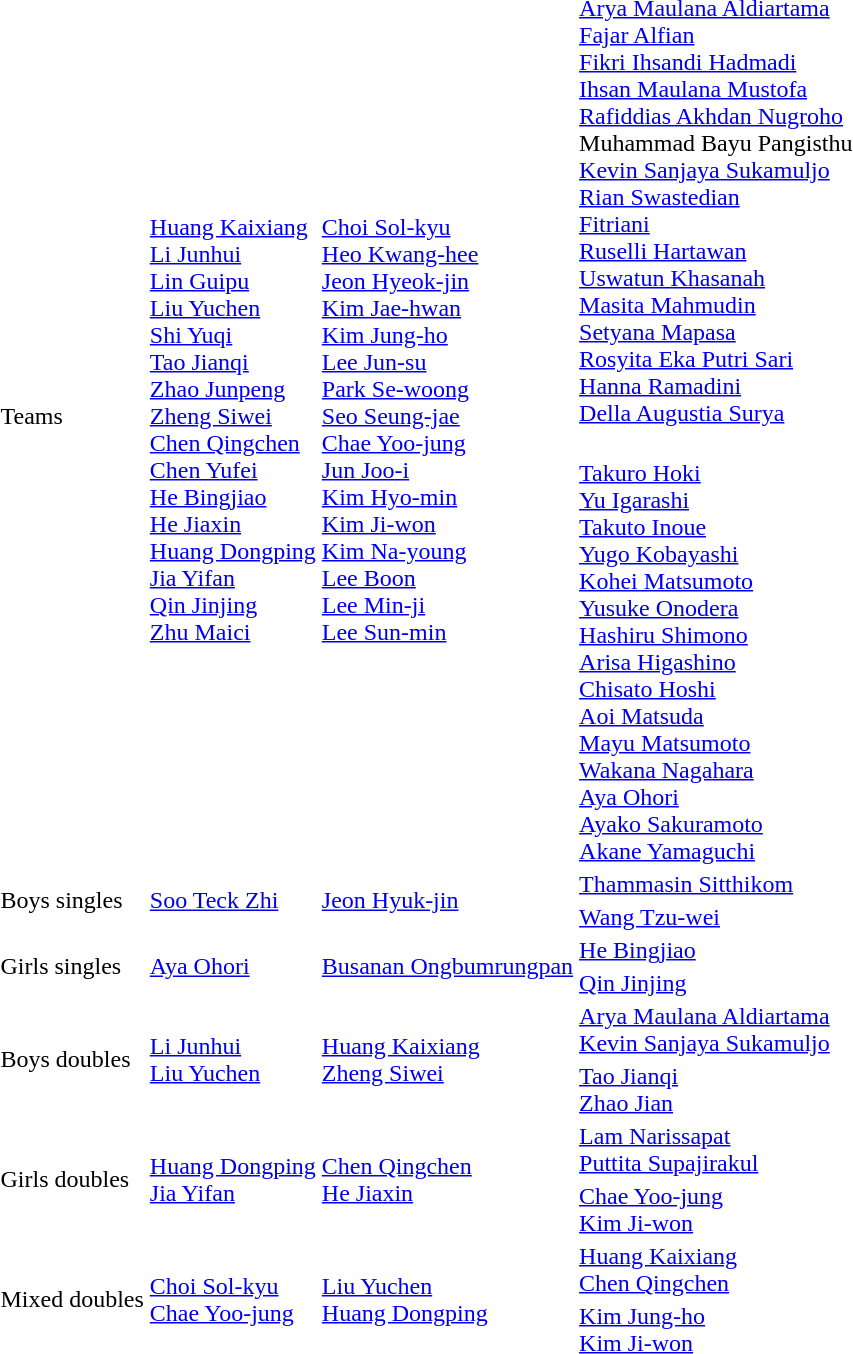<table>
<tr>
<td rowspan=2>Teams<br></td>
<td rowspan=2><br><a href='#'>Huang Kaixiang</a><br><a href='#'>Li Junhui</a><br><a href='#'>Lin Guipu</a><br><a href='#'>Liu Yuchen</a><br><a href='#'>Shi Yuqi</a><br><a href='#'>Tao Jianqi</a><br><a href='#'>Zhao Junpeng</a><br><a href='#'>Zheng Siwei</a><br><a href='#'>Chen Qingchen</a><br><a href='#'>Chen Yufei</a><br><a href='#'>He Bingjiao</a><br><a href='#'>He Jiaxin</a><br><a href='#'>Huang Dongping</a><br><a href='#'>Jia Yifan</a><br><a href='#'>Qin Jinjing</a><br><a href='#'>Zhu Maici</a></td>
<td rowspan=2><br><a href='#'>Choi Sol-kyu</a><br><a href='#'>Heo Kwang-hee</a><br><a href='#'>Jeon Hyeok-jin</a><br><a href='#'>Kim Jae-hwan</a><br><a href='#'>Kim Jung-ho</a><br><a href='#'>Lee Jun-su</a><br><a href='#'>Park Se-woong</a><br><a href='#'>Seo Seung-jae</a><br><a href='#'>Chae Yoo-jung</a><br><a href='#'>Jun Joo-i</a><br><a href='#'>Kim Hyo-min</a><br><a href='#'>Kim Ji-won</a><br><a href='#'>Kim Na-young</a><br><a href='#'>Lee Boon</a><br><a href='#'>Lee Min-ji</a><br><a href='#'>Lee Sun-min</a></td>
<td><br><a href='#'>Arya Maulana Aldiartama</a><br><a href='#'>Fajar Alfian</a><br><a href='#'>Fikri Ihsandi Hadmadi</a><br><a href='#'>Ihsan Maulana Mustofa</a><br><a href='#'>Rafiddias Akhdan Nugroho</a><br>Muhammad Bayu Pangisthu<br><a href='#'>Kevin Sanjaya Sukamuljo</a><br><a href='#'>Rian Swastedian</a><br><a href='#'>Fitriani</a><br><a href='#'>Ruselli Hartawan</a><br><a href='#'>Uswatun Khasanah</a><br><a href='#'>Masita Mahmudin</a><br><a href='#'>Setyana Mapasa</a><br><a href='#'>Rosyita Eka Putri Sari</a><br><a href='#'>Hanna Ramadini</a><br><a href='#'>Della Augustia Surya</a></td>
</tr>
<tr>
<td><br><a href='#'>Takuro Hoki</a><br><a href='#'>Yu Igarashi</a><br><a href='#'>Takuto Inoue</a><br><a href='#'>Yugo Kobayashi</a><br><a href='#'>Kohei Matsumoto</a><br><a href='#'>Yusuke Onodera</a><br><a href='#'>Hashiru Shimono</a><br><a href='#'>Arisa Higashino</a><br><a href='#'>Chisato Hoshi</a><br><a href='#'>Aoi Matsuda</a><br><a href='#'>Mayu Matsumoto</a><br><a href='#'>Wakana Nagahara</a><br><a href='#'>Aya Ohori</a><br><a href='#'>Ayako Sakuramoto</a><br><a href='#'>Akane Yamaguchi</a></td>
</tr>
<tr>
<td rowspan=2>Boys singles<br></td>
<td rowspan=2> <a href='#'>Soo Teck Zhi</a></td>
<td rowspan=2> <a href='#'>Jeon Hyuk-jin</a></td>
<td> <a href='#'>Thammasin Sitthikom</a></td>
</tr>
<tr>
<td> <a href='#'>Wang Tzu-wei</a></td>
</tr>
<tr>
<td rowspan=2>Girls singles<br></td>
<td rowspan=2> <a href='#'>Aya Ohori</a></td>
<td rowspan=2> <a href='#'>Busanan Ongbumrungpan</a></td>
<td> <a href='#'>He Bingjiao</a></td>
</tr>
<tr>
<td> <a href='#'>Qin Jinjing</a></td>
</tr>
<tr>
<td rowspan=2>Boys doubles<br></td>
<td rowspan=2> <a href='#'>Li Junhui</a><br>  <a href='#'>Liu Yuchen</a></td>
<td rowspan=2> <a href='#'>Huang Kaixiang</a><br>  <a href='#'>Zheng Siwei</a></td>
<td> <a href='#'>Arya Maulana Aldiartama</a><br>  <a href='#'>Kevin Sanjaya Sukamuljo</a></td>
</tr>
<tr>
<td> <a href='#'>Tao Jianqi</a><br>  <a href='#'>Zhao Jian</a></td>
</tr>
<tr>
<td rowspan=2>Girls doubles<br></td>
<td rowspan=2> <a href='#'>Huang Dongping</a><br>  <a href='#'>Jia Yifan</a></td>
<td rowspan=2> <a href='#'>Chen Qingchen</a><br>  <a href='#'>He Jiaxin</a></td>
<td> <a href='#'>Lam Narissapat</a><br>  <a href='#'>Puttita Supajirakul</a></td>
</tr>
<tr>
<td> <a href='#'>Chae Yoo-jung</a><br>  <a href='#'>Kim Ji-won</a></td>
</tr>
<tr>
<td rowspan=2>Mixed doubles<br></td>
<td rowspan=2> <a href='#'>Choi Sol-kyu</a><br>  <a href='#'>Chae Yoo-jung</a></td>
<td rowspan=2> <a href='#'>Liu Yuchen</a><br>  <a href='#'>Huang Dongping</a></td>
<td> <a href='#'>Huang Kaixiang</a><br>  <a href='#'>Chen Qingchen</a></td>
</tr>
<tr>
<td> <a href='#'>Kim Jung-ho</a><br>  <a href='#'>Kim Ji-won</a></td>
</tr>
</table>
